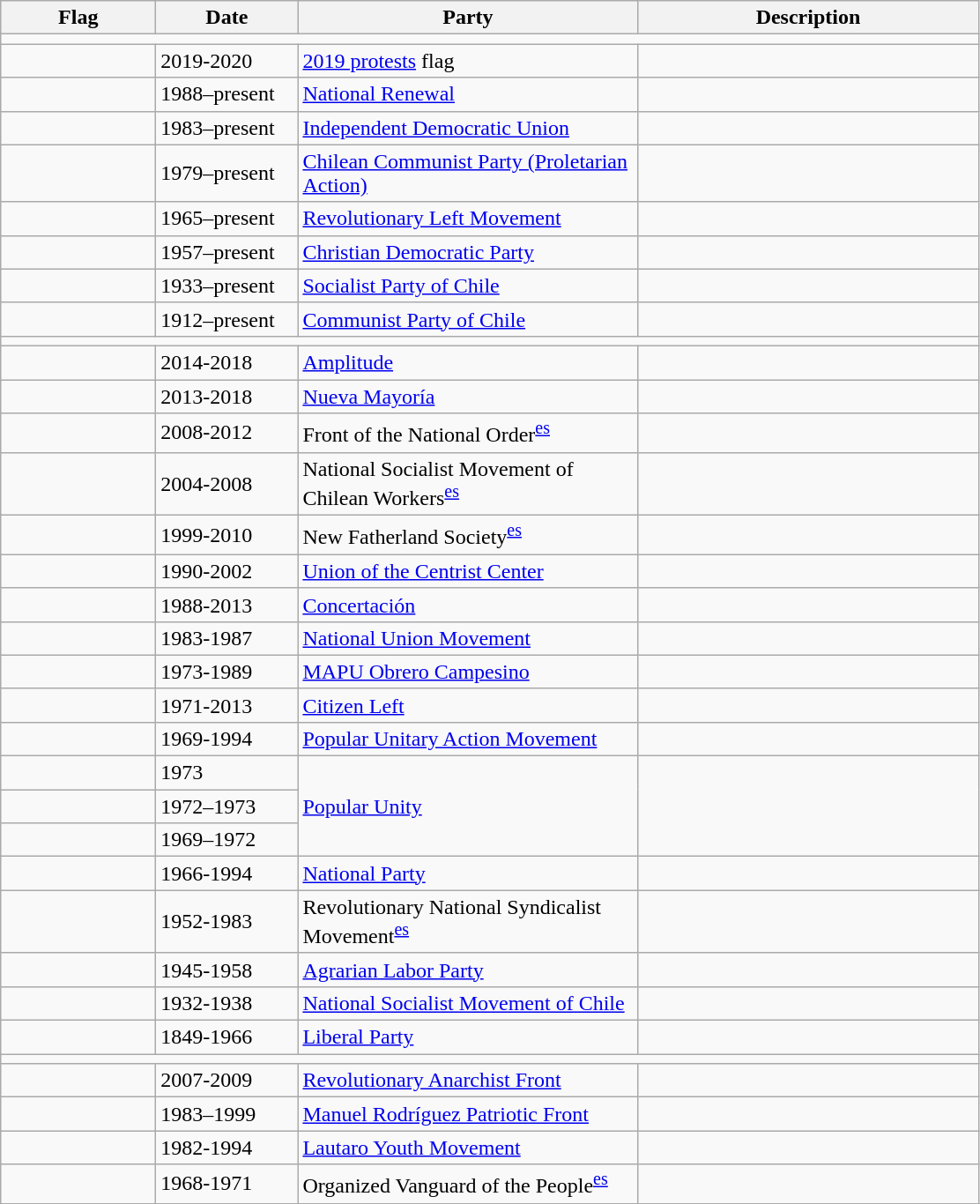<table class="wikitable" style="background: #f9f9f9">
<tr>
<th width="110">Flag</th>
<th width="100">Date</th>
<th width="250">Party</th>
<th width="250">Description</th>
</tr>
<tr>
<td colspan="4"></td>
</tr>
<tr>
<td></td>
<td>2019-2020</td>
<td><a href='#'>2019 protests</a> flag</td>
<td></td>
</tr>
<tr>
<td></td>
<td>1988–present</td>
<td><a href='#'>National Renewal</a></td>
<td></td>
</tr>
<tr>
<td></td>
<td>1983–present</td>
<td><a href='#'>Independent Democratic Union</a></td>
<td></td>
</tr>
<tr>
<td></td>
<td>1979–present</td>
<td><a href='#'>Chilean Communist Party (Proletarian Action)</a></td>
<td></td>
</tr>
<tr>
<td></td>
<td>1965–present</td>
<td><a href='#'>Revolutionary Left Movement</a></td>
<td></td>
</tr>
<tr>
<td></td>
<td>1957–present</td>
<td><a href='#'>Christian Democratic Party</a></td>
<td></td>
</tr>
<tr>
<td></td>
<td>1933–present</td>
<td><a href='#'>Socialist Party of Chile</a></td>
<td></td>
</tr>
<tr>
<td></td>
<td>1912–present</td>
<td><a href='#'>Communist Party of Chile</a></td>
<td></td>
</tr>
<tr>
<td colspan="4"></td>
</tr>
<tr>
<td></td>
<td>2014-2018</td>
<td><a href='#'>Amplitude</a></td>
<td></td>
</tr>
<tr>
<td></td>
<td>2013-2018</td>
<td><a href='#'>Nueva Mayoría</a></td>
<td></td>
</tr>
<tr>
<td></td>
<td>2008-2012</td>
<td>Front of the National Order<sup><a href='#'>es</a></sup></td>
<td></td>
</tr>
<tr>
<td></td>
<td>2004-2008</td>
<td>National Socialist Movement of Chilean Workers<sup><a href='#'>es</a></sup></td>
<td></td>
</tr>
<tr>
<td></td>
<td>1999-2010</td>
<td>New Fatherland Society<sup><a href='#'>es</a></sup></td>
<td></td>
</tr>
<tr>
<td></td>
<td>1990-2002</td>
<td><a href='#'>Union of the Centrist Center</a></td>
<td></td>
</tr>
<tr>
<td></td>
<td>1988-2013</td>
<td><a href='#'>Concertación</a></td>
<td></td>
</tr>
<tr>
<td></td>
<td>1983-1987</td>
<td><a href='#'>National Union Movement</a></td>
<td></td>
</tr>
<tr>
<td></td>
<td>1973-1989</td>
<td><a href='#'>MAPU Obrero Campesino</a></td>
<td></td>
</tr>
<tr>
<td></td>
<td>1971-2013</td>
<td><a href='#'>Citizen Left</a></td>
<td></td>
</tr>
<tr>
<td></td>
<td>1969-1994</td>
<td><a href='#'>Popular Unitary Action Movement</a></td>
<td></td>
</tr>
<tr>
<td></td>
<td>1973</td>
<td rowspan="3"><a href='#'>Popular Unity</a></td>
<td rowspan="3"></td>
</tr>
<tr>
<td></td>
<td>1972–1973</td>
</tr>
<tr>
<td></td>
<td>1969–1972</td>
</tr>
<tr>
<td></td>
<td>1966-1994</td>
<td><a href='#'>National Party</a></td>
<td></td>
</tr>
<tr>
<td></td>
<td>1952-1983</td>
<td>Revolutionary National Syndicalist Movement<sup><a href='#'>es</a></sup></td>
<td></td>
</tr>
<tr>
<td></td>
<td>1945-1958</td>
<td><a href='#'>Agrarian Labor Party</a></td>
<td></td>
</tr>
<tr>
<td></td>
<td>1932-1938</td>
<td><a href='#'>National Socialist Movement of Chile</a></td>
<td></td>
</tr>
<tr>
<td></td>
<td>1849-1966</td>
<td><a href='#'>Liberal Party</a></td>
<td></td>
</tr>
<tr>
<td colspan="4"></td>
</tr>
<tr>
<td></td>
<td>2007-2009</td>
<td><a href='#'>Revolutionary Anarchist Front</a></td>
<td></td>
</tr>
<tr>
<td></td>
<td>1983–1999</td>
<td><a href='#'>Manuel Rodríguez Patriotic Front</a></td>
<td></td>
</tr>
<tr>
<td></td>
<td>1982-1994</td>
<td><a href='#'>Lautaro Youth Movement</a></td>
<td></td>
</tr>
<tr>
<td></td>
<td>1968-1971</td>
<td>Organized Vanguard of the People<sup><a href='#'>es</a></sup></td>
<td></td>
</tr>
<tr>
</tr>
</table>
